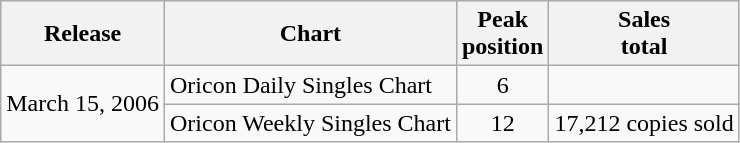<table class="wikitable">
<tr>
<th>Release</th>
<th>Chart</th>
<th>Peak<br>position</th>
<th>Sales<br>total</th>
</tr>
<tr>
<td rowspan="2">March 15, 2006</td>
<td>Oricon Daily Singles Chart</td>
<td align="center">6</td>
<td></td>
</tr>
<tr>
<td>Oricon Weekly Singles Chart</td>
<td align="center">12</td>
<td>17,212 copies sold</td>
</tr>
</table>
